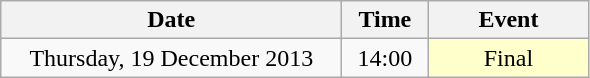<table class = "wikitable" style="text-align:center;">
<tr>
<th width=220>Date</th>
<th width=50>Time</th>
<th width=100>Event</th>
</tr>
<tr>
<td>Thursday, 19 December 2013</td>
<td>14:00</td>
<td bgcolor=ffffcc>Final</td>
</tr>
</table>
